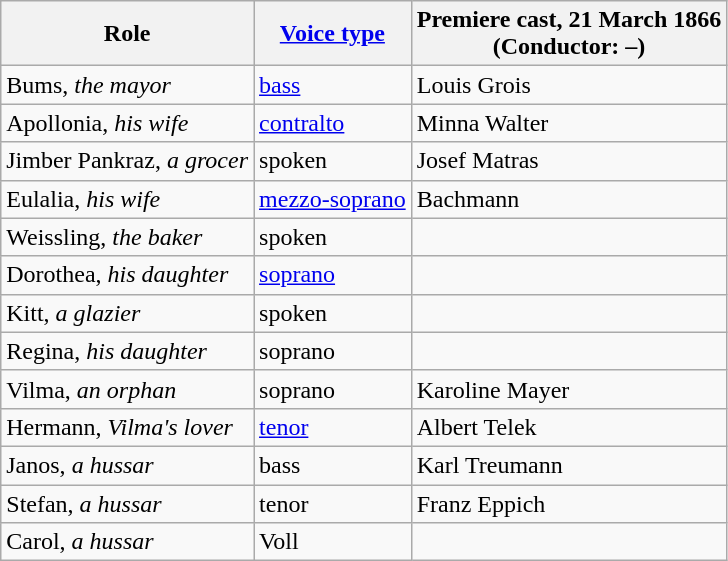<table class="wikitable">
<tr>
<th>Role</th>
<th><a href='#'>Voice type</a></th>
<th>Premiere cast, 21 March 1866<br>(Conductor: –)</th>
</tr>
<tr>
<td>Bums, <em>the mayor</em></td>
<td><a href='#'>bass</a></td>
<td>Louis Grois</td>
</tr>
<tr>
<td>Apollonia, <em>his wife</em></td>
<td><a href='#'>contralto</a></td>
<td>Minna Walter</td>
</tr>
<tr>
<td>Jimber Pankraz, <em>a grocer</em></td>
<td>spoken</td>
<td>Josef Matras</td>
</tr>
<tr>
<td>Eulalia, <em>his wife</em></td>
<td><a href='#'>mezzo-soprano</a></td>
<td>Bachmann</td>
</tr>
<tr>
<td>Weissling, <em>the baker</em></td>
<td>spoken</td>
<td></td>
</tr>
<tr>
<td>Dorothea, <em>his daughter</em></td>
<td><a href='#'>soprano</a></td>
<td></td>
</tr>
<tr>
<td>Kitt, <em>a glazier</em></td>
<td>spoken</td>
<td></td>
</tr>
<tr>
<td>Regina, <em>his daughter</em></td>
<td>soprano</td>
<td></td>
</tr>
<tr>
<td>Vilma, <em>an orphan</em></td>
<td>soprano</td>
<td>Karoline Mayer</td>
</tr>
<tr>
<td>Hermann, <em>Vilma's lover</em></td>
<td><a href='#'>tenor</a></td>
<td>Albert Telek</td>
</tr>
<tr>
<td>Janos, <em>a hussar</em></td>
<td>bass</td>
<td>Karl Treumann</td>
</tr>
<tr>
<td>Stefan, <em>a hussar</em></td>
<td>tenor</td>
<td>Franz Eppich</td>
</tr>
<tr>
<td>Carol, <em>a hussar</em></td>
<td>Voll</td>
<td></td>
</tr>
</table>
